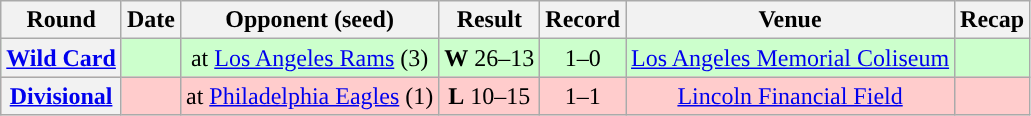<table class="wikitable" style="text-align:center">
<tr>
<th>Round</th>
<th>Date</th>
<th>Opponent (seed)</th>
<th>Result</th>
<th>Record</th>
<th>Venue</th>
<th>Recap</th>
</tr>
<tr style="background:#cfc">
<th><a href='#'>Wild Card</a></th>
<td></td>
<td>at <a href='#'>Los Angeles Rams</a> (3)</td>
<td><strong>W</strong> 26–13</td>
<td>1–0</td>
<td><a href='#'>Los Angeles Memorial Coliseum</a></td>
<td></td>
</tr>
<tr style="background:#fcc">
<th><a href='#'>Divisional</a></th>
<td></td>
<td>at <a href='#'>Philadelphia Eagles</a> (1)</td>
<td><strong>L</strong> 10–15</td>
<td>1–1</td>
<td><a href='#'>Lincoln Financial Field</a></td>
<td></td>
</tr>
</table>
